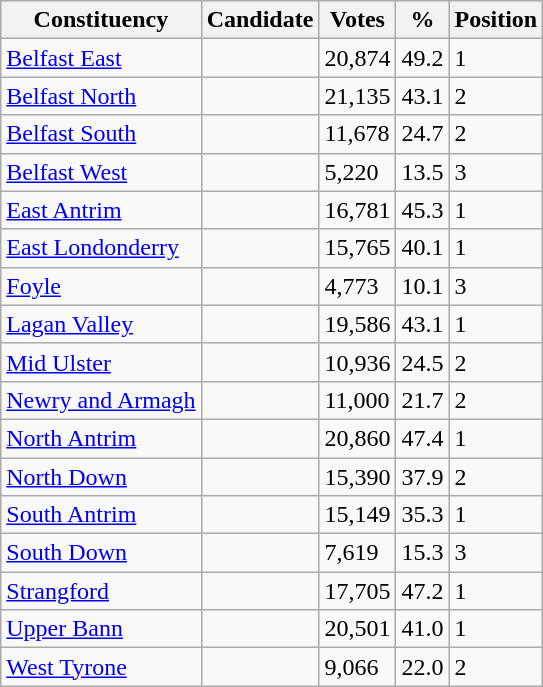<table class="wikitable sortable">
<tr>
<th>Constituency</th>
<th>Candidate</th>
<th>Votes</th>
<th>%</th>
<th>Position</th>
</tr>
<tr>
<td><a href='#'>Belfast East</a></td>
<td></td>
<td>20,874</td>
<td>49.2</td>
<td>1</td>
</tr>
<tr>
<td><a href='#'>Belfast North</a></td>
<td></td>
<td>21,135</td>
<td>43.1</td>
<td>2</td>
</tr>
<tr>
<td><a href='#'>Belfast South</a></td>
<td></td>
<td>11,678</td>
<td>24.7</td>
<td>2</td>
</tr>
<tr>
<td><a href='#'>Belfast West</a></td>
<td></td>
<td>5,220</td>
<td>13.5</td>
<td>3</td>
</tr>
<tr>
<td><a href='#'>East Antrim</a></td>
<td></td>
<td>16,781</td>
<td>45.3</td>
<td>1</td>
</tr>
<tr>
<td><a href='#'>East Londonderry</a></td>
<td></td>
<td>15,765</td>
<td>40.1</td>
<td>1</td>
</tr>
<tr>
<td><a href='#'>Foyle</a></td>
<td></td>
<td>4,773</td>
<td>10.1</td>
<td>3</td>
</tr>
<tr>
<td><a href='#'>Lagan Valley</a></td>
<td></td>
<td>19,586</td>
<td>43.1</td>
<td>1</td>
</tr>
<tr>
<td><a href='#'>Mid Ulster</a></td>
<td></td>
<td>10,936</td>
<td>24.5</td>
<td>2</td>
</tr>
<tr>
<td><a href='#'>Newry and Armagh</a></td>
<td></td>
<td>11,000</td>
<td>21.7</td>
<td>2</td>
</tr>
<tr>
<td><a href='#'>North Antrim</a></td>
<td></td>
<td>20,860</td>
<td>47.4</td>
<td>1</td>
</tr>
<tr>
<td><a href='#'>North Down</a></td>
<td></td>
<td>15,390</td>
<td>37.9</td>
<td>2</td>
</tr>
<tr>
<td><a href='#'>South Antrim</a></td>
<td></td>
<td>15,149</td>
<td>35.3</td>
<td>1</td>
</tr>
<tr>
<td><a href='#'>South Down</a></td>
<td></td>
<td>7,619</td>
<td>15.3</td>
<td>3</td>
</tr>
<tr>
<td><a href='#'>Strangford</a></td>
<td></td>
<td>17,705</td>
<td>47.2</td>
<td>1</td>
</tr>
<tr>
<td><a href='#'>Upper Bann</a></td>
<td></td>
<td>20,501</td>
<td>41.0</td>
<td>1</td>
</tr>
<tr>
<td><a href='#'>West Tyrone</a></td>
<td></td>
<td>9,066</td>
<td>22.0</td>
<td>2</td>
</tr>
</table>
